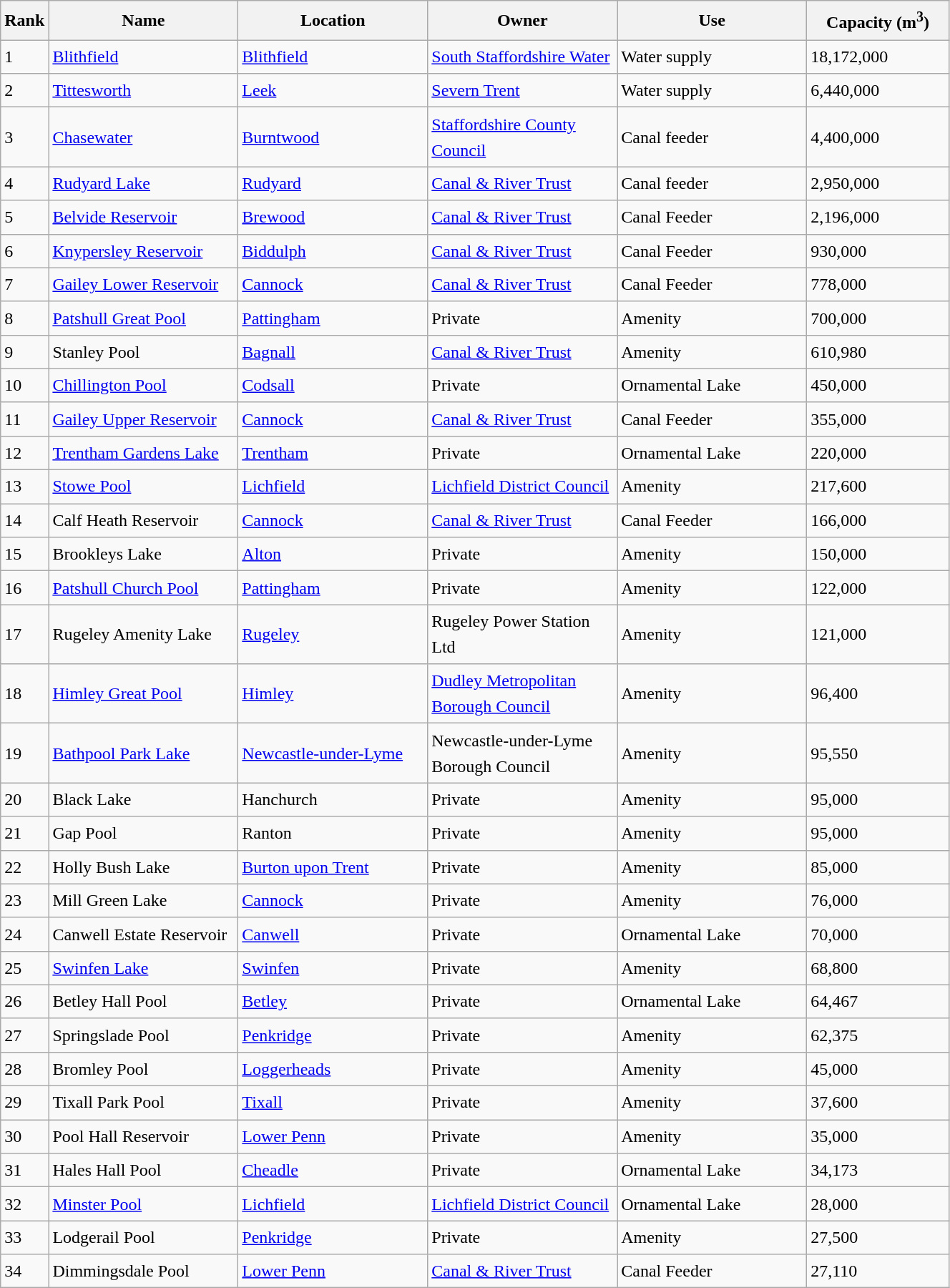<table class="wikitable sortable" style="font-size:100%; width:70%; border:0px; text-align:left; line-height:150%;">
<tr>
<th width="5%">Rank</th>
<th width="20%">Name</th>
<th width="20%">Location</th>
<th width="20%">Owner</th>
<th width="20%">Use</th>
<th width="50%">Capacity (m<sup>3</sup>)</th>
</tr>
<tr>
<td>1</td>
<td><a href='#'>Blithfield</a></td>
<td><a href='#'>Blithfield</a></td>
<td><a href='#'>South Staffordshire Water</a></td>
<td>Water supply</td>
<td>18,172,000</td>
</tr>
<tr>
<td>2</td>
<td><a href='#'>Tittesworth</a></td>
<td><a href='#'>Leek</a></td>
<td><a href='#'>Severn Trent</a></td>
<td>Water supply</td>
<td>6,440,000</td>
</tr>
<tr>
<td>3</td>
<td><a href='#'>Chasewater</a></td>
<td><a href='#'>Burntwood</a></td>
<td><a href='#'>Staffordshire County Council</a></td>
<td>Canal feeder</td>
<td>4,400,000</td>
</tr>
<tr>
<td>4</td>
<td><a href='#'>Rudyard Lake</a></td>
<td><a href='#'>Rudyard</a></td>
<td><a href='#'>Canal & River Trust</a></td>
<td>Canal feeder</td>
<td>2,950,000</td>
</tr>
<tr>
<td>5</td>
<td><a href='#'>Belvide Reservoir</a></td>
<td><a href='#'>Brewood</a></td>
<td><a href='#'>Canal & River Trust</a></td>
<td>Canal Feeder</td>
<td>2,196,000</td>
</tr>
<tr>
<td>6</td>
<td><a href='#'>Knypersley Reservoir</a></td>
<td><a href='#'>Biddulph</a></td>
<td><a href='#'>Canal & River Trust</a></td>
<td>Canal Feeder</td>
<td>930,000</td>
</tr>
<tr>
<td>7</td>
<td><a href='#'>Gailey Lower Reservoir</a></td>
<td><a href='#'>Cannock</a></td>
<td><a href='#'>Canal & River Trust</a></td>
<td>Canal Feeder</td>
<td>778,000</td>
</tr>
<tr>
<td>8</td>
<td><a href='#'>Patshull Great Pool</a></td>
<td><a href='#'>Pattingham</a></td>
<td>Private</td>
<td>Amenity</td>
<td>700,000</td>
</tr>
<tr>
<td>9</td>
<td>Stanley Pool</td>
<td><a href='#'>Bagnall</a></td>
<td><a href='#'>Canal & River Trust</a></td>
<td>Amenity</td>
<td>610,980</td>
</tr>
<tr>
<td>10</td>
<td><a href='#'>Chillington Pool</a></td>
<td><a href='#'>Codsall</a></td>
<td>Private</td>
<td>Ornamental Lake</td>
<td>450,000</td>
</tr>
<tr>
<td>11</td>
<td><a href='#'>Gailey Upper Reservoir</a></td>
<td><a href='#'>Cannock</a></td>
<td><a href='#'>Canal & River Trust</a></td>
<td>Canal Feeder</td>
<td>355,000</td>
</tr>
<tr>
<td>12</td>
<td><a href='#'>Trentham Gardens Lake</a></td>
<td><a href='#'>Trentham</a></td>
<td>Private</td>
<td>Ornamental Lake</td>
<td>220,000</td>
</tr>
<tr>
<td>13</td>
<td><a href='#'>Stowe Pool</a></td>
<td><a href='#'>Lichfield</a></td>
<td><a href='#'>Lichfield District Council</a></td>
<td>Amenity</td>
<td>217,600</td>
</tr>
<tr>
<td>14</td>
<td>Calf Heath Reservoir</td>
<td><a href='#'>Cannock</a></td>
<td><a href='#'>Canal & River Trust</a></td>
<td>Canal Feeder</td>
<td>166,000</td>
</tr>
<tr>
<td>15</td>
<td>Brookleys Lake</td>
<td><a href='#'>Alton</a></td>
<td>Private</td>
<td>Amenity</td>
<td>150,000</td>
</tr>
<tr>
<td>16</td>
<td><a href='#'>Patshull Church Pool</a></td>
<td><a href='#'>Pattingham</a></td>
<td>Private</td>
<td>Amenity</td>
<td>122,000</td>
</tr>
<tr>
<td>17</td>
<td>Rugeley Amenity Lake</td>
<td><a href='#'>Rugeley</a></td>
<td>Rugeley Power Station Ltd</td>
<td>Amenity</td>
<td>121,000</td>
</tr>
<tr>
<td>18</td>
<td><a href='#'>Himley Great Pool</a></td>
<td><a href='#'>Himley</a></td>
<td><a href='#'>Dudley Metropolitan Borough Council</a></td>
<td>Amenity</td>
<td>96,400</td>
</tr>
<tr>
<td>19</td>
<td><a href='#'>Bathpool Park Lake</a></td>
<td><a href='#'>Newcastle-under-Lyme</a></td>
<td>Newcastle-under-Lyme Borough Council</td>
<td>Amenity</td>
<td>95,550</td>
</tr>
<tr>
<td>20</td>
<td>Black Lake</td>
<td>Hanchurch</td>
<td>Private</td>
<td>Amenity</td>
<td>95,000</td>
</tr>
<tr>
<td>21</td>
<td>Gap Pool</td>
<td>Ranton</td>
<td>Private</td>
<td>Amenity</td>
<td>95,000</td>
</tr>
<tr>
<td>22</td>
<td>Holly Bush Lake</td>
<td><a href='#'>Burton upon Trent</a></td>
<td>Private</td>
<td>Amenity</td>
<td>85,000</td>
</tr>
<tr>
<td>23</td>
<td>Mill Green Lake</td>
<td><a href='#'>Cannock</a></td>
<td>Private</td>
<td>Amenity</td>
<td>76,000</td>
</tr>
<tr>
<td>24</td>
<td>Canwell Estate Reservoir</td>
<td><a href='#'>Canwell</a></td>
<td>Private</td>
<td>Ornamental Lake</td>
<td>70,000</td>
</tr>
<tr>
<td>25</td>
<td><a href='#'>Swinfen Lake</a></td>
<td><a href='#'>Swinfen</a></td>
<td>Private</td>
<td>Amenity</td>
<td>68,800</td>
</tr>
<tr>
<td>26</td>
<td>Betley Hall Pool</td>
<td><a href='#'>Betley</a></td>
<td>Private</td>
<td>Ornamental Lake</td>
<td>64,467</td>
</tr>
<tr>
<td>27</td>
<td>Springslade Pool</td>
<td><a href='#'>Penkridge</a></td>
<td>Private</td>
<td>Amenity</td>
<td>62,375</td>
</tr>
<tr>
<td>28</td>
<td>Bromley Pool</td>
<td><a href='#'>Loggerheads</a></td>
<td>Private</td>
<td>Amenity</td>
<td>45,000</td>
</tr>
<tr>
<td>29</td>
<td>Tixall Park Pool</td>
<td><a href='#'>Tixall</a></td>
<td>Private</td>
<td>Amenity</td>
<td>37,600</td>
</tr>
<tr>
<td>30</td>
<td>Pool Hall Reservoir</td>
<td><a href='#'>Lower Penn</a></td>
<td>Private</td>
<td>Amenity</td>
<td>35,000</td>
</tr>
<tr>
<td>31</td>
<td>Hales Hall Pool</td>
<td><a href='#'>Cheadle</a></td>
<td>Private</td>
<td>Ornamental Lake</td>
<td>34,173</td>
</tr>
<tr>
<td>32</td>
<td><a href='#'>Minster Pool</a></td>
<td><a href='#'>Lichfield</a></td>
<td><a href='#'>Lichfield District Council</a></td>
<td>Ornamental Lake</td>
<td>28,000</td>
</tr>
<tr>
<td>33</td>
<td>Lodgerail Pool</td>
<td><a href='#'>Penkridge</a></td>
<td>Private</td>
<td>Amenity</td>
<td>27,500</td>
</tr>
<tr>
<td>34</td>
<td>Dimmingsdale Pool</td>
<td><a href='#'>Lower Penn</a></td>
<td><a href='#'>Canal & River Trust</a></td>
<td>Canal Feeder</td>
<td>27,110</td>
</tr>
<tr>
</tr>
</table>
